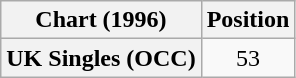<table class="wikitable plainrowheaders" style="text-align:center">
<tr>
<th scope="col">Chart (1996)</th>
<th scope="col">Position</th>
</tr>
<tr>
<th scope="row">UK Singles (OCC)</th>
<td>53</td>
</tr>
</table>
